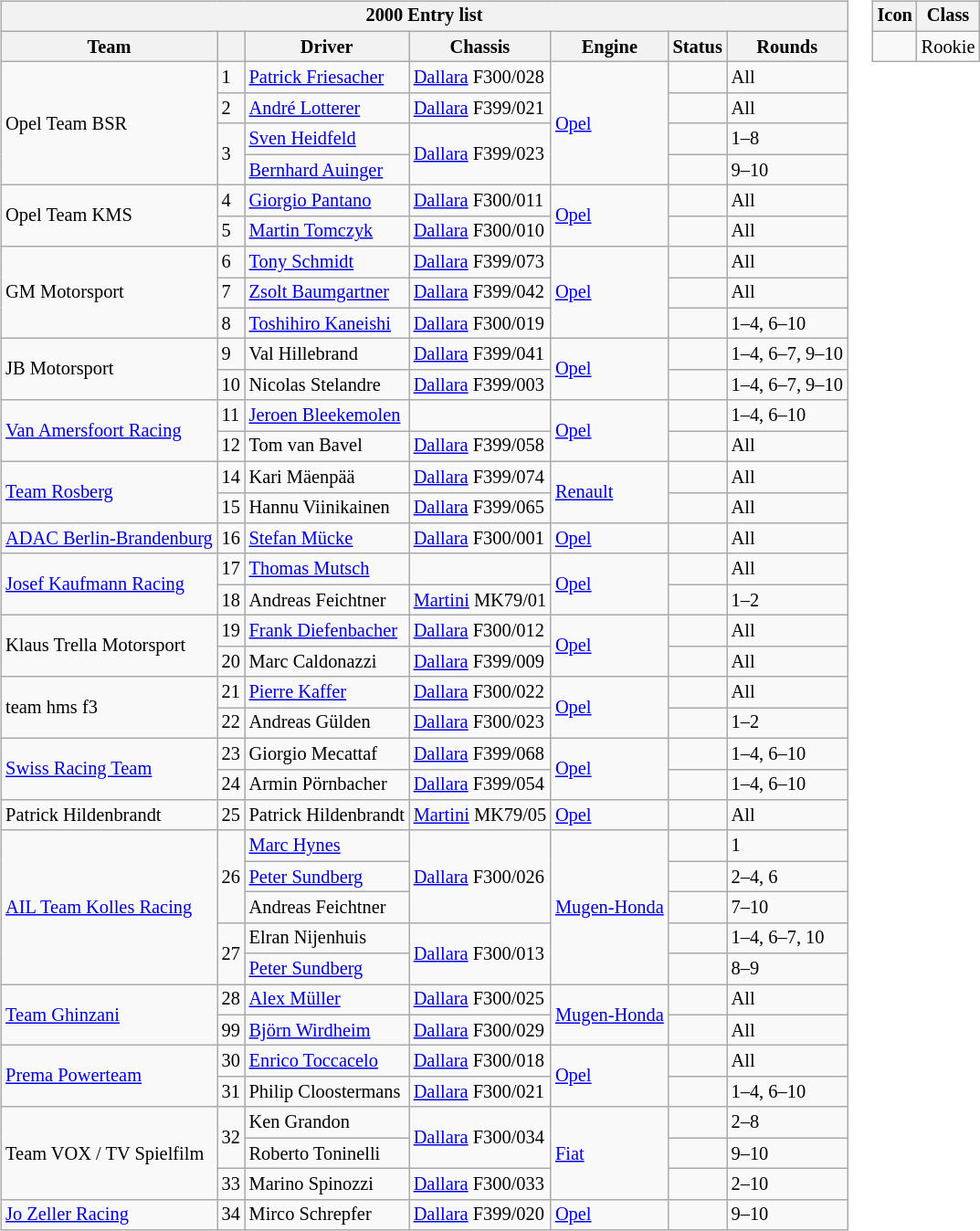<table>
<tr>
<td><br><table class="wikitable" style="font-size: 85%;">
<tr>
<th colspan=7>2000 Entry list</th>
</tr>
<tr>
<th>Team</th>
<th></th>
<th>Driver</th>
<th>Chassis</th>
<th>Engine</th>
<th>Status</th>
<th>Rounds</th>
</tr>
<tr>
<td rowspan=4> Opel Team BSR</td>
<td>1</td>
<td> <a href='#'>Patrick Friesacher</a></td>
<td><a href='#'>Dallara</a> F300/028</td>
<td rowspan=4><a href='#'>Opel</a></td>
<td></td>
<td>All</td>
</tr>
<tr>
<td>2</td>
<td> <a href='#'>André Lotterer</a></td>
<td><a href='#'>Dallara</a> F399/021</td>
<td align=center></td>
<td>All</td>
</tr>
<tr>
<td rowspan=2>3</td>
<td> <a href='#'>Sven Heidfeld</a></td>
<td rowspan=2><a href='#'>Dallara</a> F399/023</td>
<td></td>
<td>1–8</td>
</tr>
<tr>
<td> <a href='#'>Bernhard Auinger</a></td>
<td></td>
<td>9–10</td>
</tr>
<tr>
<td rowspan=2> Opel Team KMS</td>
<td>4</td>
<td> <a href='#'>Giorgio Pantano</a></td>
<td><a href='#'>Dallara</a> F300/011</td>
<td rowspan=2><a href='#'>Opel</a></td>
<td></td>
<td>All</td>
</tr>
<tr>
<td>5</td>
<td> <a href='#'>Martin Tomczyk</a></td>
<td><a href='#'>Dallara</a> F300/010</td>
<td align=center></td>
<td>All</td>
</tr>
<tr>
<td rowspan=3> GM Motorsport</td>
<td>6</td>
<td> <a href='#'>Tony Schmidt</a></td>
<td><a href='#'>Dallara</a> F399/073</td>
<td rowspan=3><a href='#'>Opel</a></td>
<td></td>
<td>All</td>
</tr>
<tr>
<td>7</td>
<td> <a href='#'>Zsolt Baumgartner</a></td>
<td><a href='#'>Dallara</a> F399/042</td>
<td align=center></td>
<td>All</td>
</tr>
<tr>
<td>8</td>
<td> <a href='#'>Toshihiro Kaneishi</a></td>
<td><a href='#'>Dallara</a> F300/019</td>
<td></td>
<td>1–4, 6–10</td>
</tr>
<tr>
<td rowspan=2> JB Motorsport</td>
<td>9</td>
<td> Val Hillebrand</td>
<td><a href='#'>Dallara</a> F399/041</td>
<td rowspan=2><a href='#'>Opel</a></td>
<td align=center></td>
<td>1–4, 6–7, 9–10</td>
</tr>
<tr>
<td>10</td>
<td> Nicolas Stelandre</td>
<td><a href='#'>Dallara</a> F399/003</td>
<td></td>
<td>1–4, 6–7, 9–10</td>
</tr>
<tr>
<td rowspan=2> <a href='#'>Van Amersfoort Racing</a></td>
<td>11</td>
<td> <a href='#'>Jeroen Bleekemolen</a></td>
<td></td>
<td rowspan=2><a href='#'>Opel</a></td>
<td></td>
<td>1–4, 6–10</td>
</tr>
<tr>
<td>12</td>
<td> Tom van Bavel</td>
<td><a href='#'>Dallara</a> F399/058</td>
<td align=center></td>
<td>All</td>
</tr>
<tr>
<td rowspan=2> <a href='#'>Team Rosberg</a></td>
<td>14</td>
<td align=left> Kari Mäenpää</td>
<td><a href='#'>Dallara</a> F399/074</td>
<td rowspan=2><a href='#'>Renault</a></td>
<td></td>
<td>All</td>
</tr>
<tr>
<td>15</td>
<td> Hannu Viinikainen</td>
<td><a href='#'>Dallara</a> F399/065</td>
<td align=center></td>
<td>All</td>
</tr>
<tr>
<td> <a href='#'>ADAC Berlin-Brandenburg</a></td>
<td>16</td>
<td> <a href='#'>Stefan Mücke</a></td>
<td><a href='#'>Dallara</a> F300/001</td>
<td><a href='#'>Opel</a></td>
<td></td>
<td>All</td>
</tr>
<tr>
<td rowspan=2> <a href='#'>Josef Kaufmann Racing</a></td>
<td>17</td>
<td> <a href='#'>Thomas Mutsch</a></td>
<td></td>
<td rowspan=2><a href='#'>Opel</a></td>
<td></td>
<td>All</td>
</tr>
<tr>
<td>18</td>
<td> Andreas Feichtner</td>
<td><a href='#'>Martini</a> MK79/01</td>
<td></td>
<td>1–2</td>
</tr>
<tr>
<td rowspan=2> Klaus Trella Motorsport</td>
<td>19</td>
<td> <a href='#'>Frank Diefenbacher</a></td>
<td><a href='#'>Dallara</a> F300/012</td>
<td rowspan=2><a href='#'>Opel</a></td>
<td align=center></td>
<td>All</td>
</tr>
<tr>
<td>20</td>
<td> Marc Caldonazzi</td>
<td><a href='#'>Dallara</a> F399/009</td>
<td align=center></td>
<td>All</td>
</tr>
<tr>
<td rowspan=2> team hms f3</td>
<td>21</td>
<td> <a href='#'>Pierre Kaffer</a></td>
<td><a href='#'>Dallara</a> F300/022</td>
<td rowspan=2><a href='#'>Opel</a></td>
<td></td>
<td>All</td>
</tr>
<tr>
<td>22</td>
<td> Andreas Gülden</td>
<td><a href='#'>Dallara</a> F300/023</td>
<td></td>
<td>1–2</td>
</tr>
<tr>
<td rowspan=2> <a href='#'>Swiss Racing Team</a></td>
<td>23</td>
<td> Giorgio Mecattaf</td>
<td><a href='#'>Dallara</a> F399/068</td>
<td rowspan=2><a href='#'>Opel</a></td>
<td align=center></td>
<td>1–4, 6–10</td>
</tr>
<tr>
<td>24</td>
<td> Armin Pörnbacher</td>
<td><a href='#'>Dallara</a> F399/054</td>
<td align=center></td>
<td>1–4, 6–10</td>
</tr>
<tr>
<td> Patrick Hildenbrandt</td>
<td>25</td>
<td> Patrick Hildenbrandt</td>
<td><a href='#'>Martini</a> MK79/05</td>
<td><a href='#'>Opel</a></td>
<td></td>
<td>All</td>
</tr>
<tr>
<td rowspan=5> <a href='#'>AIL Team Kolles Racing</a></td>
<td rowspan=3>26</td>
<td> <a href='#'>Marc Hynes</a></td>
<td rowspan=3><a href='#'>Dallara</a> F300/026</td>
<td rowspan=5><a href='#'>Mugen-Honda</a></td>
<td></td>
<td>1</td>
</tr>
<tr>
<td> <a href='#'>Peter Sundberg</a></td>
<td></td>
<td>2–4, 6</td>
</tr>
<tr>
<td> Andreas Feichtner</td>
<td></td>
<td>7–10</td>
</tr>
<tr>
<td rowspan=2>27</td>
<td> Elran Nijenhuis</td>
<td rowspan=2><a href='#'>Dallara</a> F300/013</td>
<td></td>
<td>1–4, 6–7, 10</td>
</tr>
<tr>
<td> <a href='#'>Peter Sundberg</a></td>
<td></td>
<td>8–9</td>
</tr>
<tr>
<td rowspan=2> <a href='#'>Team Ghinzani</a></td>
<td>28</td>
<td> <a href='#'>Alex Müller</a></td>
<td><a href='#'>Dallara</a> F300/025</td>
<td rowspan=2><a href='#'>Mugen-Honda</a></td>
<td></td>
<td>All</td>
</tr>
<tr>
<td>99</td>
<td> <a href='#'>Björn Wirdheim</a></td>
<td><a href='#'>Dallara</a> F300/029</td>
<td align=center></td>
<td>All</td>
</tr>
<tr>
<td rowspan=2> <a href='#'>Prema Powerteam</a></td>
<td>30</td>
<td> <a href='#'>Enrico Toccacelo</a></td>
<td><a href='#'>Dallara</a> F300/018</td>
<td rowspan=2><a href='#'>Opel</a></td>
<td></td>
<td>All</td>
</tr>
<tr>
<td>31</td>
<td> Philip Cloostermans</td>
<td><a href='#'>Dallara</a> F300/021</td>
<td align=center></td>
<td>1–4, 6–10</td>
</tr>
<tr>
<td rowspan=3> Team VOX / TV Spielfilm</td>
<td rowspan=2>32</td>
<td> Ken Grandon</td>
<td rowspan=2><a href='#'>Dallara</a> F300/034</td>
<td rowspan=3><a href='#'>Fiat</a></td>
<td></td>
<td>2–8</td>
</tr>
<tr>
<td> Roberto Toninelli</td>
<td></td>
<td>9–10</td>
</tr>
<tr>
<td>33</td>
<td> Marino Spinozzi</td>
<td><a href='#'>Dallara</a> F300/033</td>
<td align=center></td>
<td>2–10</td>
</tr>
<tr>
<td> <a href='#'>Jo Zeller Racing</a></td>
<td>34</td>
<td> Mirco Schrepfer</td>
<td><a href='#'>Dallara</a> F399/020</td>
<td><a href='#'>Opel</a></td>
<td></td>
<td>9–10</td>
</tr>
</table>
</td>
<td valign="top"><br><table class="wikitable" style="font-size: 85%;">
<tr>
<th>Icon</th>
<th>Class</th>
</tr>
<tr>
<td align=center></td>
<td>Rookie</td>
</tr>
</table>
</td>
</tr>
</table>
